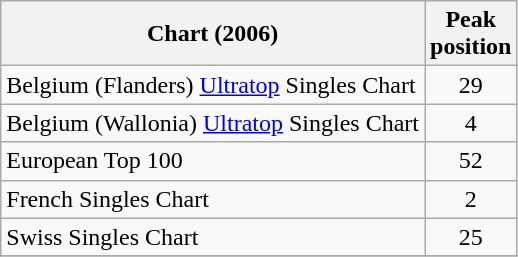<table class="wikitable sortable">
<tr>
<th>Chart (2006)</th>
<th>Peak<br>position</th>
</tr>
<tr>
<td>Belgium (Flanders) <a href='#'>Ultratop</a> Singles Chart</td>
<td align="center">29</td>
</tr>
<tr>
<td>Belgium (Wallonia) <a href='#'>Ultratop</a> Singles Chart</td>
<td align="center">4</td>
</tr>
<tr>
<td>European Top 100</td>
<td align="center">52</td>
</tr>
<tr>
<td>French Singles Chart</td>
<td align="center">2</td>
</tr>
<tr>
<td>Swiss Singles Chart</td>
<td align="center">25</td>
</tr>
<tr>
</tr>
</table>
